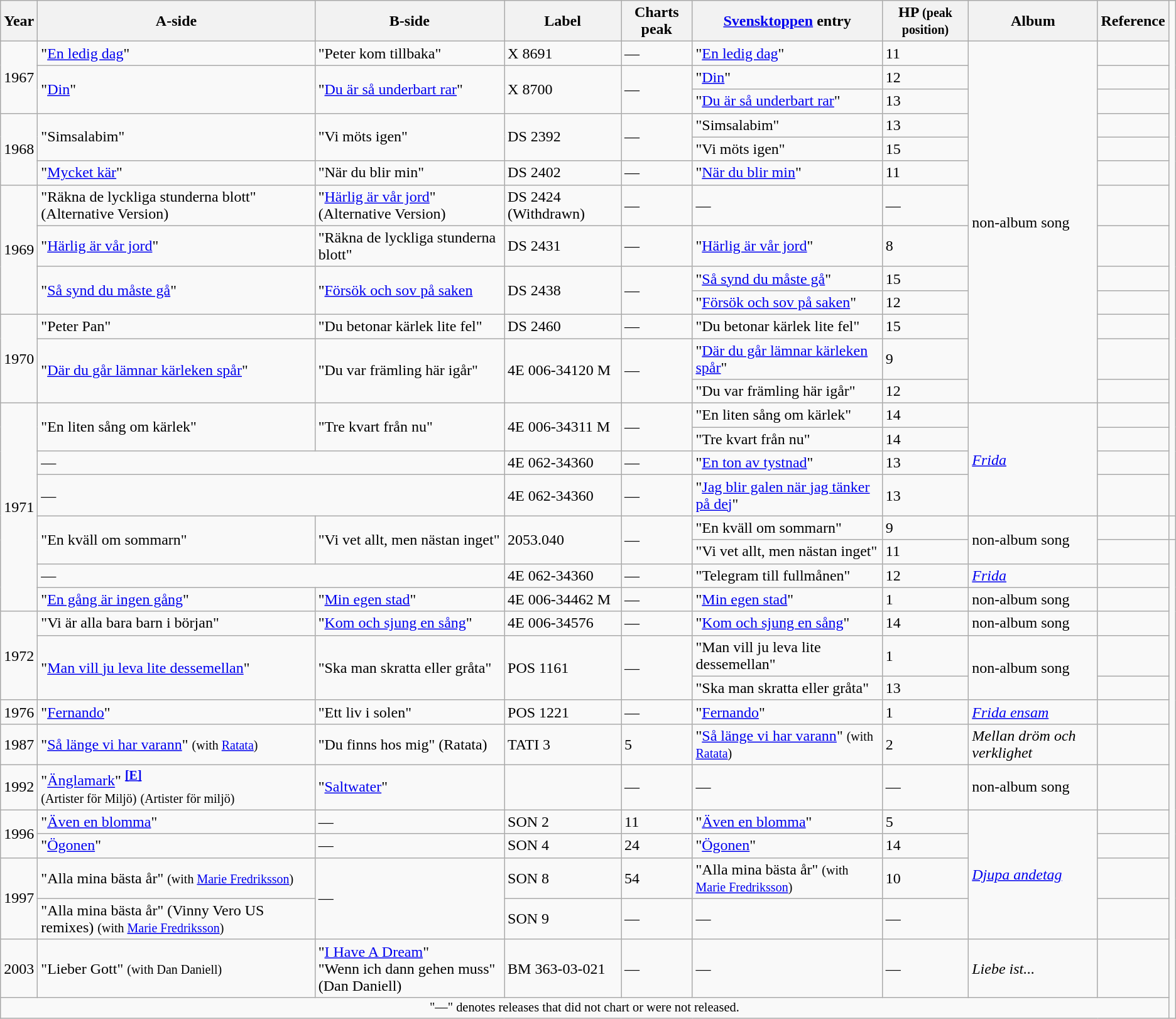<table class="wikitable">
<tr>
<th>Year</th>
<th>A-side</th>
<th>B-side</th>
<th>Label</th>
<th>Charts peak</th>
<th><a href='#'>Svensktoppen</a> entry</th>
<th>HP <small>(peak position)</small></th>
<th>Album</th>
<th>Reference</th>
</tr>
<tr>
<td rowspan="3">1967</td>
<td>"<a href='#'>En ledig dag</a>"</td>
<td>"Peter kom tillbaka"</td>
<td>X 8691</td>
<td>—</td>
<td>"<a href='#'>En ledig dag</a>"</td>
<td>11</td>
<td rowspan="13">non-album song</td>
<td></td>
</tr>
<tr>
<td rowspan="2">"<a href='#'>Din</a>"</td>
<td rowspan="2">"<a href='#'>Du är så underbart rar</a>"</td>
<td rowspan="2">X 8700</td>
<td rowspan="2">—</td>
<td>"<a href='#'>Din</a>"</td>
<td>12</td>
<td></td>
</tr>
<tr>
<td>"<a href='#'>Du är så underbart rar</a>"</td>
<td>13</td>
<td></td>
</tr>
<tr>
<td rowspan="3">1968</td>
<td rowspan="2">"Simsalabim"</td>
<td rowspan="2">"Vi möts igen"</td>
<td rowspan="2">DS 2392</td>
<td rowspan="2">—</td>
<td>"Simsalabim"</td>
<td>13</td>
<td></td>
</tr>
<tr>
<td>"Vi möts igen"</td>
<td>15</td>
<td></td>
</tr>
<tr>
<td>"<a href='#'>Mycket kär</a>"</td>
<td>"När du blir min"</td>
<td>DS 2402</td>
<td>—</td>
<td>"<a href='#'>När du blir min</a>"</td>
<td>11</td>
<td></td>
</tr>
<tr>
<td rowspan="4">1969</td>
<td>"Räkna de lyckliga stunderna blott" (Alternative Version)</td>
<td>"<a href='#'>Härlig är vår jord</a>" (Alternative Version)</td>
<td>DS 2424 (Withdrawn)</td>
<td>—</td>
<td>—</td>
<td>—</td>
<td></td>
</tr>
<tr>
<td>"<a href='#'>Härlig är vår jord</a>"</td>
<td>"Räkna de lyckliga stunderna blott"</td>
<td>DS 2431</td>
<td>—</td>
<td>"<a href='#'>Härlig är vår jord</a>"</td>
<td>8</td>
<td></td>
</tr>
<tr>
<td rowspan="2">"<a href='#'>Så synd du måste gå</a>"</td>
<td rowspan="2">"<a href='#'>Försök och sov på saken</a></td>
<td rowspan="2">DS 2438</td>
<td rowspan="2">—</td>
<td>"<a href='#'>Så synd du måste gå</a>"</td>
<td>15</td>
<td></td>
</tr>
<tr>
<td>"<a href='#'>Försök och sov på saken</a>"</td>
<td>12</td>
<td></td>
</tr>
<tr>
<td rowspan="3">1970</td>
<td>"Peter Pan"</td>
<td>"Du betonar kärlek lite fel"</td>
<td>DS 2460</td>
<td>—</td>
<td>"Du betonar kärlek lite fel"</td>
<td>15</td>
<td></td>
</tr>
<tr>
<td rowspan="2">"<a href='#'>Där du går lämnar kärleken spår</a>"</td>
<td rowspan="2">"Du var främling här igår"</td>
<td rowspan="2">4E 006-34120 M</td>
<td rowspan="2">—</td>
<td>"<a href='#'>Där du går lämnar kärleken spår</a>"</td>
<td>9</td>
<td></td>
</tr>
<tr>
<td>"Du var främling här igår"</td>
<td>12</td>
<td></td>
</tr>
<tr>
<td rowspan="8">1971</td>
<td rowspan="2">"En liten sång om kärlek"</td>
<td rowspan="2">"Tre kvart från nu"</td>
<td rowspan="2">4E 006-34311 M</td>
<td rowspan="2">—</td>
<td>"En liten sång om kärlek"</td>
<td>14</td>
<td rowspan="4"><a href='#'><em>Frida</em></a></td>
<td></td>
</tr>
<tr>
<td>"Tre kvart från nu"</td>
<td>14</td>
<td></td>
</tr>
<tr>
<td colspan="2">—</td>
<td>4E 062-34360</td>
<td>—</td>
<td>"<a href='#'>En ton av tystnad</a>"</td>
<td>13</td>
<td></td>
</tr>
<tr>
<td colspan="2">—</td>
<td>4E 062-34360</td>
<td>—</td>
<td>"<a href='#'>Jag blir galen när jag tänker på dej</a>"</td>
<td>13</td>
<td></td>
</tr>
<tr>
<td rowspan="2">"En kväll om sommarn"</td>
<td rowspan="2">"Vi vet allt, men nästan inget"</td>
<td rowspan="2">2053.040</td>
<td rowspan="2">—</td>
<td>"En kväll om sommarn"</td>
<td>9</td>
<td rowspan="2">non-album song</td>
<td></td>
<td></td>
</tr>
<tr>
<td>"Vi vet allt, men nästan inget"</td>
<td>11</td>
<td></td>
</tr>
<tr>
<td colspan="2">—</td>
<td>4E 062-34360</td>
<td>—</td>
<td>"Telegram till fullmånen"</td>
<td>12</td>
<td><a href='#'><em>Frida</em></a></td>
<td></td>
</tr>
<tr>
<td>"<a href='#'>En gång är ingen gång</a>"</td>
<td>"<a href='#'>Min egen stad</a>"</td>
<td>4E 006-34462 M</td>
<td>—</td>
<td>"<a href='#'>Min egen stad</a>"</td>
<td>1</td>
<td>non-album song</td>
<td></td>
</tr>
<tr>
<td rowspan="3">1972</td>
<td>"Vi är alla bara barn i början"</td>
<td>"<a href='#'>Kom och sjung en sång</a>"</td>
<td>4E 006-34576</td>
<td>—</td>
<td>"<a href='#'>Kom och sjung en sång</a>"</td>
<td>14</td>
<td>non-album song</td>
<td></td>
</tr>
<tr>
<td rowspan="2">"<a href='#'>Man vill ju leva lite dessemellan</a>"</td>
<td rowspan="2">"Ska man skratta eller gråta"</td>
<td rowspan="2">POS 1161</td>
<td rowspan="2">—</td>
<td>"Man vill ju leva lite dessemellan"</td>
<td>1</td>
<td rowspan="2">non-album song</td>
<td></td>
</tr>
<tr>
<td>"Ska man skratta eller gråta"</td>
<td>13</td>
<td></td>
</tr>
<tr>
<td>1976</td>
<td>"<a href='#'>Fernando</a>"</td>
<td>"Ett liv i solen"</td>
<td>POS 1221</td>
<td>—</td>
<td>"<a href='#'>Fernando</a>"</td>
<td>1</td>
<td><a href='#'><em>Frida ensam</em></a></td>
<td></td>
</tr>
<tr>
<td>1987</td>
<td>"<a href='#'>Så länge vi har varann</a>" <small>(with <a href='#'>Ratata</a>)</small></td>
<td>"Du finns hos mig" (Ratata)</td>
<td>TATI 3</td>
<td>5</td>
<td>"<a href='#'>Så länge vi har varann</a>" <small>(with <a href='#'>Ratata</a>)</small></td>
<td>2</td>
<td><em>Mellan dröm och verklighet</em></td>
<td></td>
</tr>
<tr>
<td>1992</td>
<td>"<a href='#'>Änglamark</a>" <sup><span></span><a href='#'><strong>[E]</strong></a></sup><br><small>(Artister för Miljö)</small> <small>(Artister för miljö)</small></td>
<td>"<a href='#'>Saltwater</a>"</td>
<td></td>
<td>—</td>
<td>—</td>
<td>—</td>
<td>non-album song</td>
<td></td>
</tr>
<tr>
<td rowspan="2">1996</td>
<td>"<a href='#'>Även en blomma</a>"</td>
<td>—</td>
<td>SON 2</td>
<td>11</td>
<td>"<a href='#'>Även en blomma</a>"</td>
<td>5</td>
<td rowspan="4"><em><a href='#'>Djupa andetag</a></em></td>
<td></td>
</tr>
<tr>
<td>"<a href='#'>Ögonen</a>"</td>
<td>—</td>
<td>SON 4</td>
<td>24</td>
<td>"<a href='#'>Ögonen</a>"</td>
<td>14</td>
<td></td>
</tr>
<tr>
<td rowspan="2">1997</td>
<td>"Alla mina bästa år" <small>(with <a href='#'>Marie Fredriksson</a>)</small></td>
<td rowspan="2">—</td>
<td>SON 8</td>
<td>54</td>
<td>"Alla mina bästa år" <small>(with <a href='#'>Marie Fredriksson</a>)</small></td>
<td>10</td>
<td></td>
</tr>
<tr>
<td>"Alla mina bästa år" (Vinny Vero US remixes) <small>(with <a href='#'>Marie Fredriksson</a>)</small></td>
<td>SON 9</td>
<td>—</td>
<td>—</td>
<td>—</td>
<td></td>
</tr>
<tr>
<td>2003</td>
<td>"Lieber Gott" <small>(with Dan Daniell)</small></td>
<td>"<a href='#'>I Have A Dream</a>"<br>"Wenn ich dann gehen muss" (Dan Daniell)</td>
<td>BM 363-03-021</td>
<td>—</td>
<td>—</td>
<td>—</td>
<td><em>Liebe ist...</em></td>
<td></td>
</tr>
<tr>
<td colspan="9" style="font-size: 85%" align=center>"—" denotes releases that did not chart or were not released.</td>
</tr>
</table>
